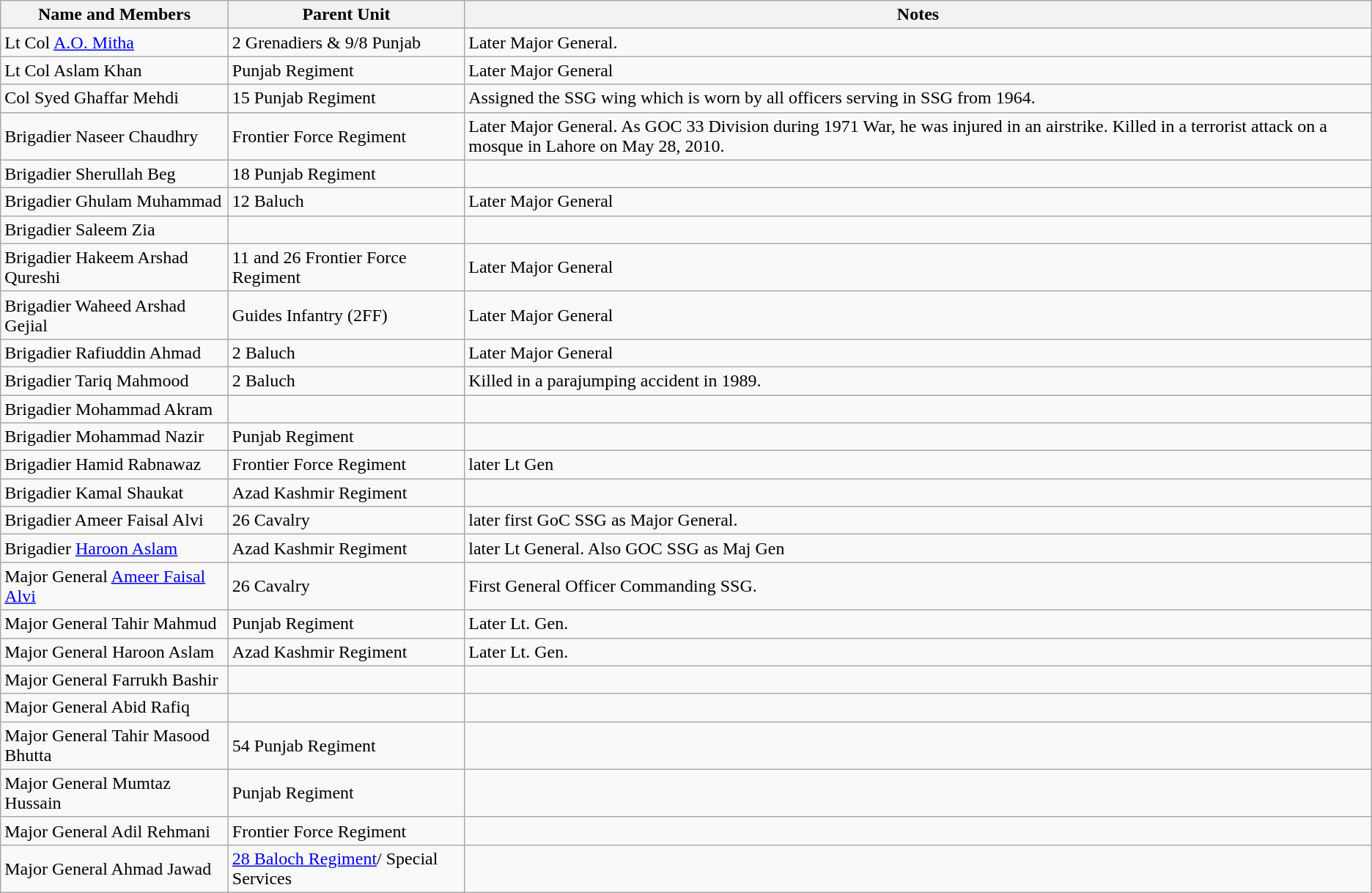<table class="wikitable">
<tr>
<th>Name and Members</th>
<th>Parent Unit</th>
<th>Notes</th>
</tr>
<tr>
<td>Lt Col <a href='#'>A.O. Mitha</a></td>
<td>2 Grenadiers & 9/8 Punjab</td>
<td>Later Major General.</td>
</tr>
<tr>
<td>Lt Col Aslam Khan</td>
<td>Punjab Regiment</td>
<td>Later Major General</td>
</tr>
<tr>
<td>Col Syed Ghaffar Mehdi</td>
<td>15 Punjab Regiment</td>
<td>Assigned the SSG wing which is worn by all officers serving in SSG from 1964.</td>
</tr>
<tr>
<td>Brigadier Naseer Chaudhry</td>
<td>Frontier Force Regiment</td>
<td>Later Major General. As GOC 33 Division during 1971 War, he was injured in an airstrike. Killed in a terrorist attack on a mosque in Lahore on May 28, 2010.</td>
</tr>
<tr>
<td>Brigadier Sherullah Beg</td>
<td>18 Punjab Regiment</td>
<td></td>
</tr>
<tr>
<td>Brigadier Ghulam Muhammad</td>
<td>12 Baluch</td>
<td>Later Major General</td>
</tr>
<tr>
<td>Brigadier Saleem Zia</td>
<td></td>
<td></td>
</tr>
<tr>
<td>Brigadier Hakeem Arshad Qureshi</td>
<td>11 and 26 Frontier Force Regiment</td>
<td>Later Major General</td>
</tr>
<tr>
<td>Brigadier Waheed Arshad Gejial</td>
<td>Guides Infantry (2FF)</td>
<td>Later Major General</td>
</tr>
<tr>
<td>Brigadier Rafiuddin Ahmad</td>
<td>2 Baluch</td>
<td>Later Major General</td>
</tr>
<tr>
<td>Brigadier Tariq Mahmood</td>
<td>2 Baluch</td>
<td>Killed in a parajumping accident in 1989.</td>
</tr>
<tr>
<td>Brigadier Mohammad Akram</td>
<td></td>
<td></td>
</tr>
<tr>
<td>Brigadier Mohammad Nazir</td>
<td>Punjab Regiment</td>
<td></td>
</tr>
<tr>
<td>Brigadier Hamid Rabnawaz</td>
<td>Frontier Force Regiment</td>
<td>later Lt Gen</td>
</tr>
<tr>
<td>Brigadier Kamal Shaukat</td>
<td>Azad Kashmir Regiment</td>
<td></td>
</tr>
<tr>
<td>Brigadier Ameer Faisal Alvi</td>
<td>26 Cavalry</td>
<td>later first GoC SSG as Major General.</td>
</tr>
<tr>
<td>Brigadier <a href='#'>Haroon Aslam</a></td>
<td>Azad Kashmir Regiment</td>
<td>later Lt General. Also GOC SSG as Maj Gen</td>
</tr>
<tr>
<td>Major General <a href='#'>Ameer Faisal Alvi</a></td>
<td>26 Cavalry</td>
<td>First General Officer Commanding SSG.</td>
</tr>
<tr>
<td>Major General Tahir Mahmud</td>
<td>Punjab Regiment</td>
<td>Later Lt. Gen.</td>
</tr>
<tr>
<td>Major General Haroon Aslam</td>
<td>Azad Kashmir Regiment</td>
<td>Later Lt. Gen.</td>
</tr>
<tr>
<td>Major General Farrukh Bashir</td>
<td></td>
<td></td>
</tr>
<tr>
<td>Major General Abid Rafiq</td>
<td></td>
<td></td>
</tr>
<tr>
<td>Major General Tahir Masood Bhutta</td>
<td>54 Punjab Regiment</td>
<td></td>
</tr>
<tr>
<td>Major General Mumtaz Hussain</td>
<td>Punjab Regiment</td>
<td></td>
</tr>
<tr>
<td>Major General Adil Rehmani</td>
<td>Frontier Force Regiment</td>
<td></td>
</tr>
<tr>
<td>Major General Ahmad Jawad</td>
<td><a href='#'>28 Baloch Regiment</a>/ Special Services</td>
<td></td>
</tr>
</table>
